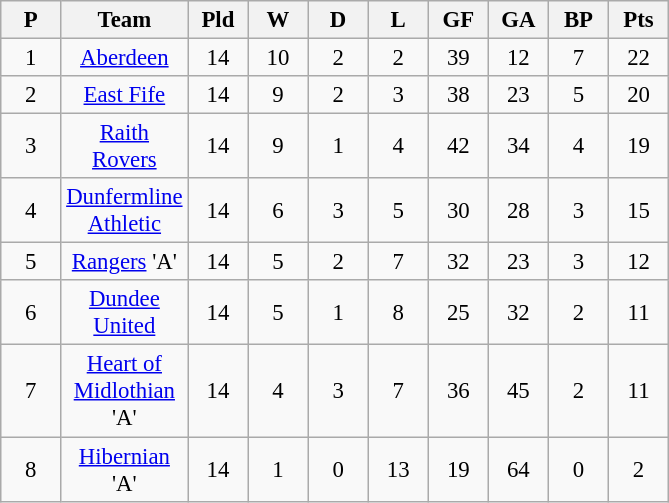<table class="wikitable" style="text-align:center; font-size:95%">
<tr>
<th width=33>P</th>
<th width=33>Team</th>
<th width=33>Pld</th>
<th width=33>W</th>
<th width=33>D</th>
<th width=33>L</th>
<th width=33>GF</th>
<th width=33>GA</th>
<th width=33>BP</th>
<th width=33>Pts</th>
</tr>
<tr>
<td>1</td>
<td><a href='#'>Aberdeen</a></td>
<td>14</td>
<td>10</td>
<td>2</td>
<td>2</td>
<td>39</td>
<td>12</td>
<td>7</td>
<td>22</td>
</tr>
<tr>
<td>2</td>
<td><a href='#'>East Fife</a></td>
<td>14</td>
<td>9</td>
<td>2</td>
<td>3</td>
<td>38</td>
<td>23</td>
<td>5</td>
<td>20</td>
</tr>
<tr>
<td>3</td>
<td><a href='#'>Raith Rovers</a></td>
<td>14</td>
<td>9</td>
<td>1</td>
<td>4</td>
<td>42</td>
<td>34</td>
<td>4</td>
<td>19</td>
</tr>
<tr>
<td>4</td>
<td><a href='#'>Dunfermline Athletic</a></td>
<td>14</td>
<td>6</td>
<td>3</td>
<td>5</td>
<td>30</td>
<td>28</td>
<td>3</td>
<td>15</td>
</tr>
<tr>
<td>5</td>
<td><a href='#'>Rangers</a> 'A'</td>
<td>14</td>
<td>5</td>
<td>2</td>
<td>7</td>
<td>32</td>
<td>23</td>
<td>3</td>
<td>12</td>
</tr>
<tr>
<td>6</td>
<td><a href='#'>Dundee United</a></td>
<td>14</td>
<td>5</td>
<td>1</td>
<td>8</td>
<td>25</td>
<td>32</td>
<td>2</td>
<td>11</td>
</tr>
<tr>
<td>7</td>
<td><a href='#'>Heart of Midlothian</a> 'A'</td>
<td>14</td>
<td>4</td>
<td>3</td>
<td>7</td>
<td>36</td>
<td>45</td>
<td>2</td>
<td>11</td>
</tr>
<tr>
<td>8</td>
<td><a href='#'>Hibernian</a> 'A'</td>
<td>14</td>
<td>1</td>
<td>0</td>
<td>13</td>
<td>19</td>
<td>64</td>
<td>0</td>
<td>2</td>
</tr>
</table>
